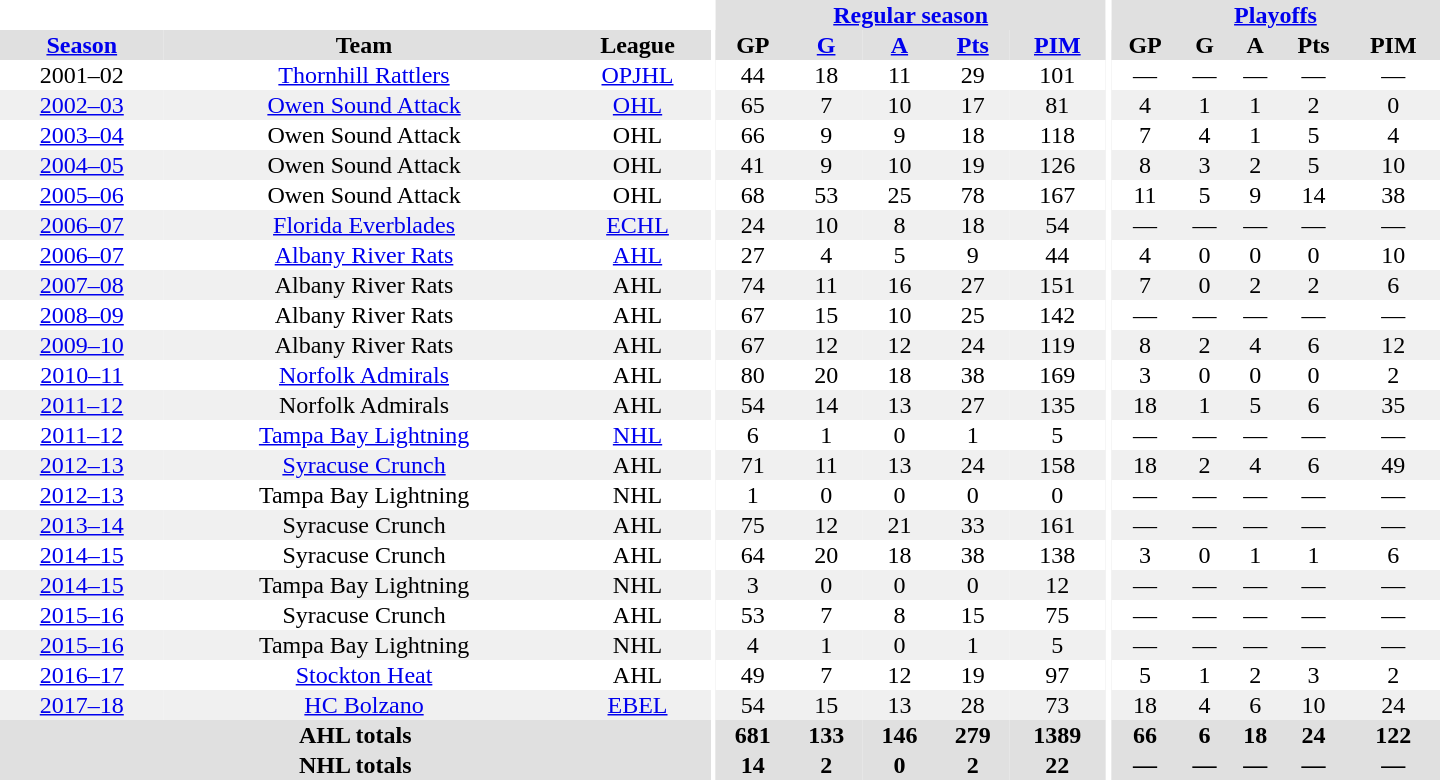<table border="0" cellpadding="1" cellspacing="0" style="text-align:center; width:60em">
<tr bgcolor="#e0e0e0">
<th colspan="3" bgcolor="#ffffff"></th>
<th rowspan="99" bgcolor="#ffffff"></th>
<th colspan="5"><a href='#'>Regular season</a></th>
<th rowspan="99" bgcolor="#ffffff"></th>
<th colspan="5"><a href='#'>Playoffs</a></th>
</tr>
<tr bgcolor="#e0e0e0">
<th><a href='#'>Season</a></th>
<th>Team</th>
<th>League</th>
<th>GP</th>
<th><a href='#'>G</a></th>
<th><a href='#'>A</a></th>
<th><a href='#'>Pts</a></th>
<th><a href='#'>PIM</a></th>
<th>GP</th>
<th>G</th>
<th>A</th>
<th>Pts</th>
<th>PIM</th>
</tr>
<tr ALIGN="center">
<td>2001–02</td>
<td><a href='#'>Thornhill Rattlers</a></td>
<td><a href='#'>OPJHL</a></td>
<td>44</td>
<td>18</td>
<td>11</td>
<td>29</td>
<td>101</td>
<td>—</td>
<td>—</td>
<td>—</td>
<td>—</td>
<td>—</td>
</tr>
<tr ALIGN="center" bgcolor="#f0f0f0">
<td><a href='#'>2002–03</a></td>
<td><a href='#'>Owen Sound Attack</a></td>
<td><a href='#'>OHL</a></td>
<td>65</td>
<td>7</td>
<td>10</td>
<td>17</td>
<td>81</td>
<td>4</td>
<td>1</td>
<td>1</td>
<td>2</td>
<td>0</td>
</tr>
<tr ALIGN="center">
<td><a href='#'>2003–04</a></td>
<td>Owen Sound Attack</td>
<td>OHL</td>
<td>66</td>
<td>9</td>
<td>9</td>
<td>18</td>
<td>118</td>
<td>7</td>
<td>4</td>
<td>1</td>
<td>5</td>
<td>4</td>
</tr>
<tr ALIGN="center" bgcolor="#f0f0f0">
<td><a href='#'>2004–05</a></td>
<td>Owen Sound Attack</td>
<td>OHL</td>
<td>41</td>
<td>9</td>
<td>10</td>
<td>19</td>
<td>126</td>
<td>8</td>
<td>3</td>
<td>2</td>
<td>5</td>
<td>10</td>
</tr>
<tr ALIGN="center">
<td><a href='#'>2005–06</a></td>
<td>Owen Sound Attack</td>
<td>OHL</td>
<td>68</td>
<td>53</td>
<td>25</td>
<td>78</td>
<td>167</td>
<td>11</td>
<td>5</td>
<td>9</td>
<td>14</td>
<td>38</td>
</tr>
<tr ALIGN="center" bgcolor="#f0f0f0">
<td><a href='#'>2006–07</a></td>
<td><a href='#'>Florida Everblades</a></td>
<td><a href='#'>ECHL</a></td>
<td>24</td>
<td>10</td>
<td>8</td>
<td>18</td>
<td>54</td>
<td>—</td>
<td>—</td>
<td>—</td>
<td>—</td>
<td>—</td>
</tr>
<tr ALIGN="center">
<td><a href='#'>2006–07</a></td>
<td><a href='#'>Albany River Rats</a></td>
<td><a href='#'>AHL</a></td>
<td>27</td>
<td>4</td>
<td>5</td>
<td>9</td>
<td>44</td>
<td>4</td>
<td>0</td>
<td>0</td>
<td>0</td>
<td>10</td>
</tr>
<tr ALIGN="center" bgcolor="#f0f0f0">
<td><a href='#'>2007–08</a></td>
<td>Albany River Rats</td>
<td>AHL</td>
<td>74</td>
<td>11</td>
<td>16</td>
<td>27</td>
<td>151</td>
<td>7</td>
<td>0</td>
<td>2</td>
<td>2</td>
<td>6</td>
</tr>
<tr ALIGN="center">
<td><a href='#'>2008–09</a></td>
<td>Albany River Rats</td>
<td>AHL</td>
<td>67</td>
<td>15</td>
<td>10</td>
<td>25</td>
<td>142</td>
<td>—</td>
<td>—</td>
<td>—</td>
<td>—</td>
<td>—</td>
</tr>
<tr ALIGN="center" bgcolor="#f0f0f0">
<td><a href='#'>2009–10</a></td>
<td>Albany River Rats</td>
<td>AHL</td>
<td>67</td>
<td>12</td>
<td>12</td>
<td>24</td>
<td>119</td>
<td>8</td>
<td>2</td>
<td>4</td>
<td>6</td>
<td>12</td>
</tr>
<tr ALIGN="center">
<td><a href='#'>2010–11</a></td>
<td><a href='#'>Norfolk Admirals</a></td>
<td>AHL</td>
<td>80</td>
<td>20</td>
<td>18</td>
<td>38</td>
<td>169</td>
<td>3</td>
<td>0</td>
<td>0</td>
<td>0</td>
<td>2</td>
</tr>
<tr ALIGN="center" bgcolor="#f0f0f0">
<td><a href='#'>2011–12</a></td>
<td>Norfolk Admirals</td>
<td>AHL</td>
<td>54</td>
<td>14</td>
<td>13</td>
<td>27</td>
<td>135</td>
<td>18</td>
<td>1</td>
<td>5</td>
<td>6</td>
<td>35</td>
</tr>
<tr ALIGN="center">
<td><a href='#'>2011–12</a></td>
<td><a href='#'>Tampa Bay Lightning</a></td>
<td><a href='#'>NHL</a></td>
<td>6</td>
<td>1</td>
<td>0</td>
<td>1</td>
<td>5</td>
<td>—</td>
<td>—</td>
<td>—</td>
<td>—</td>
<td>—</td>
</tr>
<tr ALIGN="center" bgcolor="#f0f0f0">
<td><a href='#'>2012–13</a></td>
<td><a href='#'>Syracuse Crunch</a></td>
<td>AHL</td>
<td>71</td>
<td>11</td>
<td>13</td>
<td>24</td>
<td>158</td>
<td>18</td>
<td>2</td>
<td>4</td>
<td>6</td>
<td>49</td>
</tr>
<tr ALIGN="center">
<td><a href='#'>2012–13</a></td>
<td>Tampa Bay Lightning</td>
<td>NHL</td>
<td>1</td>
<td>0</td>
<td>0</td>
<td>0</td>
<td>0</td>
<td>—</td>
<td>—</td>
<td>—</td>
<td>—</td>
<td>—</td>
</tr>
<tr ALIGN="center" bgcolor="#f0f0f0">
<td><a href='#'>2013–14</a></td>
<td>Syracuse Crunch</td>
<td>AHL</td>
<td>75</td>
<td>12</td>
<td>21</td>
<td>33</td>
<td>161</td>
<td>—</td>
<td>—</td>
<td>—</td>
<td>—</td>
<td>—</td>
</tr>
<tr ALIGN="center">
<td><a href='#'>2014–15</a></td>
<td>Syracuse Crunch</td>
<td>AHL</td>
<td>64</td>
<td>20</td>
<td>18</td>
<td>38</td>
<td>138</td>
<td>3</td>
<td>0</td>
<td>1</td>
<td>1</td>
<td>6</td>
</tr>
<tr ALIGN="center"  bgcolor="#f0f0f0">
<td><a href='#'>2014–15</a></td>
<td>Tampa Bay Lightning</td>
<td>NHL</td>
<td>3</td>
<td>0</td>
<td>0</td>
<td>0</td>
<td>12</td>
<td>—</td>
<td>—</td>
<td>—</td>
<td>—</td>
<td>—</td>
</tr>
<tr ALIGN="center">
<td><a href='#'>2015–16</a></td>
<td>Syracuse Crunch</td>
<td>AHL</td>
<td>53</td>
<td>7</td>
<td>8</td>
<td>15</td>
<td>75</td>
<td>—</td>
<td>—</td>
<td>—</td>
<td>—</td>
<td>—</td>
</tr>
<tr ALIGN="center"  bgcolor="#f0f0f0">
<td><a href='#'>2015–16</a></td>
<td>Tampa Bay Lightning</td>
<td>NHL</td>
<td>4</td>
<td>1</td>
<td>0</td>
<td>1</td>
<td>5</td>
<td>—</td>
<td>—</td>
<td>—</td>
<td>—</td>
<td>—</td>
</tr>
<tr ALIGN="center">
<td><a href='#'>2016–17</a></td>
<td><a href='#'>Stockton Heat</a></td>
<td>AHL</td>
<td>49</td>
<td>7</td>
<td>12</td>
<td>19</td>
<td>97</td>
<td>5</td>
<td>1</td>
<td>2</td>
<td>3</td>
<td>2</td>
</tr>
<tr ALIGN="center"  bgcolor="#f0f0f0">
<td><a href='#'>2017–18</a></td>
<td><a href='#'>HC Bolzano</a></td>
<td><a href='#'>EBEL</a></td>
<td>54</td>
<td>15</td>
<td>13</td>
<td>28</td>
<td>73</td>
<td>18</td>
<td>4</td>
<td>6</td>
<td>10</td>
<td>24</td>
</tr>
<tr bgcolor="#e0e0e0">
<th colspan="3">AHL totals</th>
<th>681</th>
<th>133</th>
<th>146</th>
<th>279</th>
<th>1389</th>
<th>66</th>
<th>6</th>
<th>18</th>
<th>24</th>
<th>122</th>
</tr>
<tr bgcolor="#e0e0e0">
<th colspan="3">NHL totals</th>
<th>14</th>
<th>2</th>
<th>0</th>
<th>2</th>
<th>22</th>
<th>—</th>
<th>—</th>
<th>—</th>
<th>—</th>
<th>—</th>
</tr>
</table>
